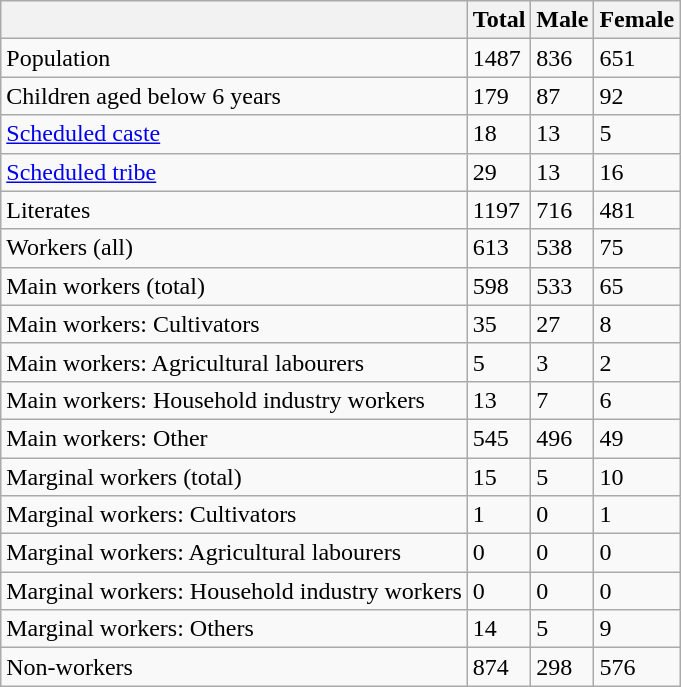<table class="wikitable sortable">
<tr>
<th></th>
<th>Total</th>
<th>Male</th>
<th>Female</th>
</tr>
<tr>
<td>Population</td>
<td>1487</td>
<td>836</td>
<td>651</td>
</tr>
<tr>
<td>Children aged below 6 years</td>
<td>179</td>
<td>87</td>
<td>92</td>
</tr>
<tr>
<td><a href='#'>Scheduled caste</a></td>
<td>18</td>
<td>13</td>
<td>5</td>
</tr>
<tr>
<td><a href='#'>Scheduled tribe</a></td>
<td>29</td>
<td>13</td>
<td>16</td>
</tr>
<tr>
<td>Literates</td>
<td>1197</td>
<td>716</td>
<td>481</td>
</tr>
<tr>
<td>Workers (all)</td>
<td>613</td>
<td>538</td>
<td>75</td>
</tr>
<tr>
<td>Main workers (total)</td>
<td>598</td>
<td>533</td>
<td>65</td>
</tr>
<tr>
<td>Main workers: Cultivators</td>
<td>35</td>
<td>27</td>
<td>8</td>
</tr>
<tr>
<td>Main workers: Agricultural labourers</td>
<td>5</td>
<td>3</td>
<td>2</td>
</tr>
<tr>
<td>Main workers: Household industry workers</td>
<td>13</td>
<td>7</td>
<td>6</td>
</tr>
<tr>
<td>Main workers: Other</td>
<td>545</td>
<td>496</td>
<td>49</td>
</tr>
<tr>
<td>Marginal workers (total)</td>
<td>15</td>
<td>5</td>
<td>10</td>
</tr>
<tr>
<td>Marginal workers: Cultivators</td>
<td>1</td>
<td>0</td>
<td>1</td>
</tr>
<tr>
<td>Marginal workers: Agricultural labourers</td>
<td>0</td>
<td>0</td>
<td>0</td>
</tr>
<tr>
<td>Marginal workers: Household industry workers</td>
<td>0</td>
<td>0</td>
<td>0</td>
</tr>
<tr>
<td>Marginal workers: Others</td>
<td>14</td>
<td>5</td>
<td>9</td>
</tr>
<tr>
<td>Non-workers</td>
<td>874</td>
<td>298</td>
<td>576</td>
</tr>
</table>
